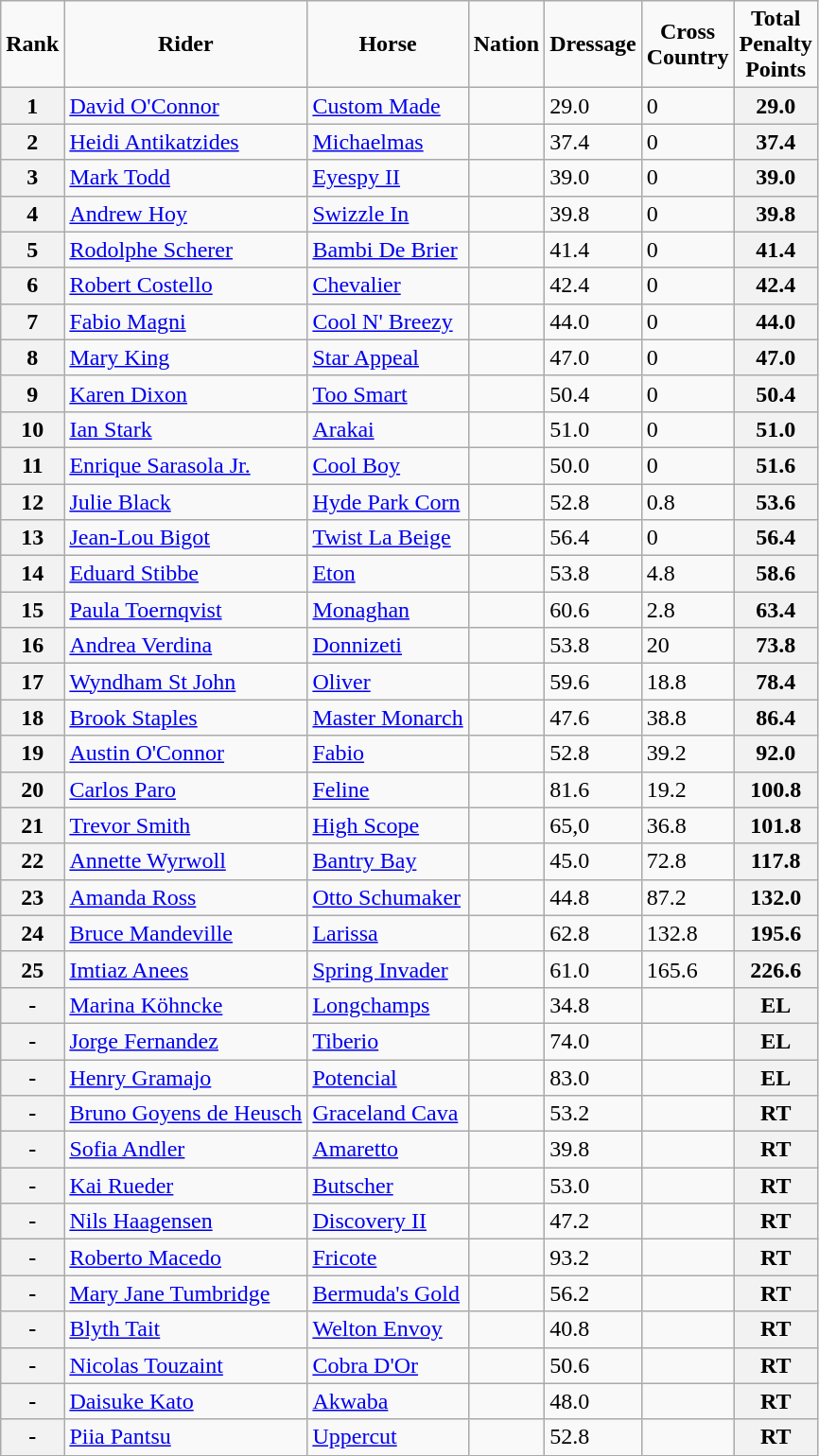<table class="wikitable sortable">
<tr>
<td align=center><strong>Rank</strong></td>
<td align=center><strong>Rider</strong></td>
<td align=center><strong>Horse</strong></td>
<td align=center><strong>Nation</strong></td>
<td align=center><strong>Dressage</strong></td>
<td align=center><strong>Cross <br>Country</strong></td>
<td align=center><strong>Total <br>Penalty <br> Points</strong></td>
</tr>
<tr>
<th>1</th>
<td><a href='#'>David O'Connor</a></td>
<td><a href='#'>Custom Made</a></td>
<td></td>
<td>29.0</td>
<td>0</td>
<th>29.0</th>
</tr>
<tr>
<th>2</th>
<td><a href='#'>Heidi Antikatzides</a></td>
<td><a href='#'>Michaelmas</a></td>
<td></td>
<td>37.4</td>
<td>0</td>
<th>37.4</th>
</tr>
<tr>
<th>3</th>
<td><a href='#'>Mark Todd</a></td>
<td><a href='#'>Eyespy II</a></td>
<td></td>
<td>39.0</td>
<td>0</td>
<th>39.0</th>
</tr>
<tr>
<th>4</th>
<td><a href='#'>Andrew Hoy</a></td>
<td><a href='#'>Swizzle In</a></td>
<td></td>
<td>39.8</td>
<td>0</td>
<th>39.8</th>
</tr>
<tr>
<th>5</th>
<td><a href='#'>Rodolphe Scherer</a></td>
<td><a href='#'>Bambi De Brier</a></td>
<td></td>
<td>41.4</td>
<td>0</td>
<th>41.4</th>
</tr>
<tr>
<th>6</th>
<td><a href='#'>Robert Costello</a></td>
<td><a href='#'>Chevalier</a></td>
<td></td>
<td>42.4</td>
<td>0</td>
<th>42.4</th>
</tr>
<tr>
<th>7</th>
<td><a href='#'>Fabio Magni</a></td>
<td><a href='#'>Cool N' Breezy</a></td>
<td></td>
<td>44.0</td>
<td>0</td>
<th>44.0</th>
</tr>
<tr>
<th>8</th>
<td><a href='#'>Mary King</a></td>
<td><a href='#'>Star Appeal</a></td>
<td></td>
<td>47.0</td>
<td>0</td>
<th>47.0</th>
</tr>
<tr>
<th>9</th>
<td><a href='#'>Karen Dixon</a></td>
<td><a href='#'>Too Smart</a></td>
<td></td>
<td>50.4</td>
<td>0</td>
<th>50.4</th>
</tr>
<tr>
<th>10</th>
<td><a href='#'>Ian Stark</a></td>
<td><a href='#'>Arakai</a></td>
<td></td>
<td>51.0</td>
<td>0</td>
<th>51.0</th>
</tr>
<tr>
<th>11</th>
<td><a href='#'>Enrique Sarasola Jr.</a></td>
<td><a href='#'>Cool Boy</a></td>
<td></td>
<td>50.0</td>
<td>0</td>
<th>51.6</th>
</tr>
<tr>
<th>12</th>
<td><a href='#'>Julie Black</a></td>
<td><a href='#'>Hyde Park Corn</a></td>
<td></td>
<td>52.8</td>
<td>0.8</td>
<th>53.6</th>
</tr>
<tr>
<th>13</th>
<td><a href='#'>Jean-Lou Bigot</a></td>
<td><a href='#'>Twist La Beige</a></td>
<td></td>
<td>56.4</td>
<td>0</td>
<th>56.4</th>
</tr>
<tr>
<th>14</th>
<td><a href='#'>Eduard Stibbe</a></td>
<td><a href='#'>Eton</a></td>
<td></td>
<td>53.8</td>
<td>4.8</td>
<th>58.6</th>
</tr>
<tr>
<th>15</th>
<td><a href='#'>Paula Toernqvist</a></td>
<td><a href='#'>Monaghan</a></td>
<td></td>
<td>60.6</td>
<td>2.8</td>
<th>63.4</th>
</tr>
<tr>
<th>16</th>
<td><a href='#'>Andrea Verdina</a></td>
<td><a href='#'>Donnizeti</a></td>
<td></td>
<td>53.8</td>
<td>20</td>
<th>73.8</th>
</tr>
<tr>
<th>17</th>
<td><a href='#'>Wyndham St John</a></td>
<td><a href='#'>Oliver</a></td>
<td></td>
<td>59.6</td>
<td>18.8</td>
<th>78.4</th>
</tr>
<tr>
<th>18</th>
<td><a href='#'>Brook Staples</a></td>
<td><a href='#'>Master Monarch</a></td>
<td></td>
<td>47.6</td>
<td>38.8</td>
<th>86.4</th>
</tr>
<tr>
<th>19</th>
<td><a href='#'>Austin O'Connor</a></td>
<td><a href='#'>Fabio</a></td>
<td></td>
<td>52.8</td>
<td>39.2</td>
<th>92.0</th>
</tr>
<tr>
<th>20</th>
<td><a href='#'>Carlos Paro</a></td>
<td><a href='#'>Feline</a></td>
<td></td>
<td>81.6</td>
<td>19.2</td>
<th>100.8</th>
</tr>
<tr>
<th>21</th>
<td><a href='#'>Trevor Smith</a></td>
<td><a href='#'>High Scope</a></td>
<td></td>
<td>65,0</td>
<td>36.8</td>
<th>101.8</th>
</tr>
<tr>
<th>22</th>
<td><a href='#'>Annette Wyrwoll</a></td>
<td><a href='#'>Bantry Bay</a></td>
<td></td>
<td>45.0</td>
<td>72.8</td>
<th>117.8</th>
</tr>
<tr>
<th>23</th>
<td><a href='#'>Amanda Ross</a></td>
<td><a href='#'>Otto Schumaker</a></td>
<td></td>
<td>44.8</td>
<td>87.2</td>
<th>132.0</th>
</tr>
<tr>
<th>24</th>
<td><a href='#'>Bruce Mandeville</a></td>
<td><a href='#'>Larissa</a></td>
<td></td>
<td>62.8</td>
<td>132.8</td>
<th>195.6</th>
</tr>
<tr>
<th>25</th>
<td><a href='#'>Imtiaz Anees</a></td>
<td><a href='#'>Spring Invader</a></td>
<td></td>
<td>61.0</td>
<td>165.6</td>
<th>226.6</th>
</tr>
<tr>
<th>-</th>
<td><a href='#'>Marina Köhncke</a></td>
<td><a href='#'>Longchamps</a></td>
<td></td>
<td>34.8</td>
<td></td>
<th>EL</th>
</tr>
<tr>
<th>-</th>
<td><a href='#'>Jorge Fernandez</a></td>
<td><a href='#'>Tiberio</a></td>
<td></td>
<td>74.0</td>
<td></td>
<th>EL</th>
</tr>
<tr>
<th>-</th>
<td><a href='#'>Henry Gramajo</a></td>
<td><a href='#'>Potencial</a></td>
<td></td>
<td>83.0</td>
<td></td>
<th>EL</th>
</tr>
<tr>
<th>-</th>
<td><a href='#'>Bruno Goyens de Heusch</a></td>
<td><a href='#'>Graceland Cava</a></td>
<td></td>
<td>53.2</td>
<td></td>
<th>RT</th>
</tr>
<tr>
<th>-</th>
<td><a href='#'>Sofia Andler</a></td>
<td><a href='#'>Amaretto</a></td>
<td></td>
<td>39.8</td>
<td></td>
<th>RT</th>
</tr>
<tr>
<th>-</th>
<td><a href='#'>Kai Rueder</a></td>
<td><a href='#'>Butscher</a></td>
<td></td>
<td>53.0</td>
<td></td>
<th>RT</th>
</tr>
<tr>
<th>-</th>
<td><a href='#'>Nils Haagensen</a></td>
<td><a href='#'>Discovery II</a></td>
<td></td>
<td>47.2</td>
<td></td>
<th>RT</th>
</tr>
<tr>
<th>-</th>
<td><a href='#'>Roberto Macedo</a></td>
<td><a href='#'>Fricote</a></td>
<td></td>
<td>93.2</td>
<td></td>
<th>RT</th>
</tr>
<tr>
<th>-</th>
<td><a href='#'>Mary Jane Tumbridge</a></td>
<td><a href='#'>Bermuda's Gold</a></td>
<td></td>
<td>56.2</td>
<td></td>
<th>RT</th>
</tr>
<tr>
<th>-</th>
<td><a href='#'>Blyth Tait</a></td>
<td><a href='#'>Welton Envoy</a></td>
<td></td>
<td>40.8</td>
<td></td>
<th>RT</th>
</tr>
<tr>
<th>-</th>
<td><a href='#'>Nicolas Touzaint</a></td>
<td><a href='#'>Cobra D'Or</a></td>
<td></td>
<td>50.6</td>
<td></td>
<th>RT</th>
</tr>
<tr>
<th>-</th>
<td><a href='#'>Daisuke Kato</a></td>
<td><a href='#'>Akwaba</a></td>
<td></td>
<td>48.0</td>
<td></td>
<th>RT</th>
</tr>
<tr>
<th>-</th>
<td><a href='#'>Piia Pantsu</a></td>
<td><a href='#'>Uppercut</a></td>
<td></td>
<td>52.8</td>
<td></td>
<th>RT</th>
</tr>
</table>
